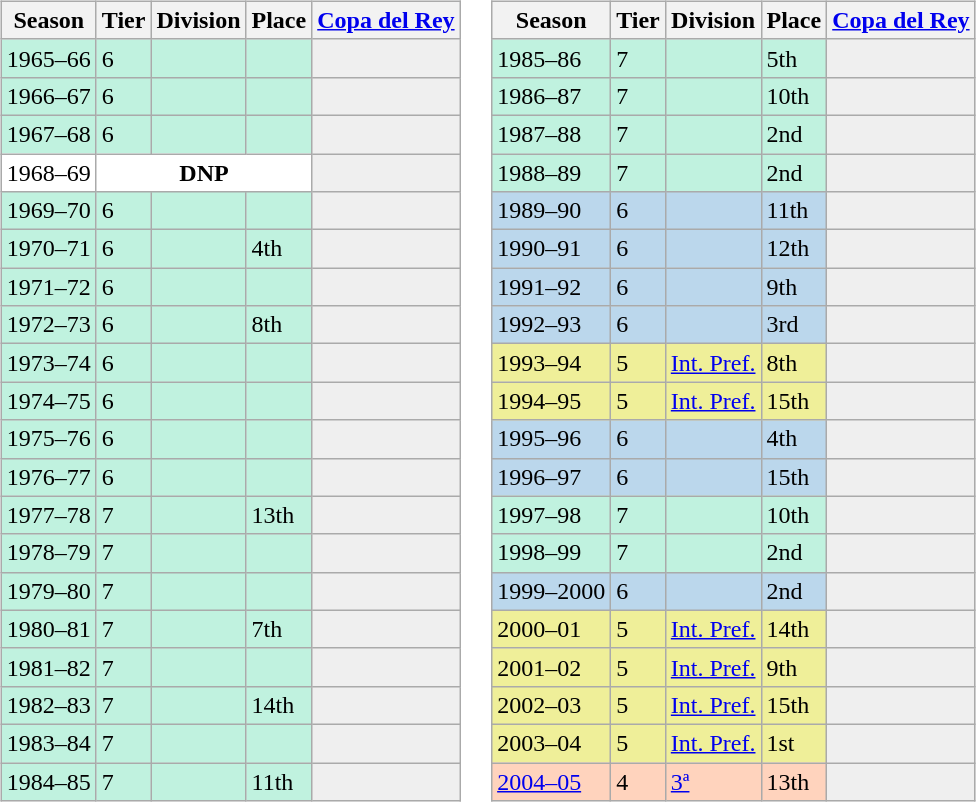<table>
<tr>
<td valign="top" width=0%><br><table class="wikitable">
<tr style="background:#f0f6fa;">
<th>Season</th>
<th>Tier</th>
<th>Division</th>
<th>Place</th>
<th><a href='#'>Copa del Rey</a></th>
</tr>
<tr>
<td style="background:#C0F2DF;">1965–66</td>
<td style="background:#C0F2DF;">6</td>
<td style="background:#C0F2DF;"></td>
<td style="background:#C0F2DF;"></td>
<th style="background:#efefef;"></th>
</tr>
<tr>
<td style="background:#C0F2DF;">1966–67</td>
<td style="background:#C0F2DF;">6</td>
<td style="background:#C0F2DF;"></td>
<td style="background:#C0F2DF;"></td>
<th style="background:#efefef;"></th>
</tr>
<tr>
<td style="background:#C0F2DF;">1967–68</td>
<td style="background:#C0F2DF;">6</td>
<td style="background:#C0F2DF;"></td>
<td style="background:#C0F2DF;"></td>
<th style="background:#efefef;"></th>
</tr>
<tr>
<td style="background:#FFFFFF;">1968–69</td>
<th style="background:#FFFFFF;" colspan="3">DNP</th>
<th style="background:#efefef;"></th>
</tr>
<tr>
<td style="background:#C0F2DF;">1969–70</td>
<td style="background:#C0F2DF;">6</td>
<td style="background:#C0F2DF;"></td>
<td style="background:#C0F2DF;"></td>
<th style="background:#efefef;"></th>
</tr>
<tr>
<td style="background:#C0F2DF;">1970–71</td>
<td style="background:#C0F2DF;">6</td>
<td style="background:#C0F2DF;"></td>
<td style="background:#C0F2DF;">4th</td>
<th style="background:#efefef;"></th>
</tr>
<tr>
<td style="background:#C0F2DF;">1971–72</td>
<td style="background:#C0F2DF;">6</td>
<td style="background:#C0F2DF;"></td>
<td style="background:#C0F2DF;"></td>
<th style="background:#efefef;"></th>
</tr>
<tr>
<td style="background:#C0F2DF;">1972–73</td>
<td style="background:#C0F2DF;">6</td>
<td style="background:#C0F2DF;"></td>
<td style="background:#C0F2DF;">8th</td>
<th style="background:#efefef;"></th>
</tr>
<tr>
<td style="background:#C0F2DF;">1973–74</td>
<td style="background:#C0F2DF;">6</td>
<td style="background:#C0F2DF;"></td>
<td style="background:#C0F2DF;"></td>
<th style="background:#efefef;"></th>
</tr>
<tr>
<td style="background:#C0F2DF;">1974–75</td>
<td style="background:#C0F2DF;">6</td>
<td style="background:#C0F2DF;"></td>
<td style="background:#C0F2DF;"></td>
<th style="background:#efefef;"></th>
</tr>
<tr>
<td style="background:#C0F2DF;">1975–76</td>
<td style="background:#C0F2DF;">6</td>
<td style="background:#C0F2DF;"></td>
<td style="background:#C0F2DF;"></td>
<th style="background:#efefef;"></th>
</tr>
<tr>
<td style="background:#C0F2DF;">1976–77</td>
<td style="background:#C0F2DF;">6</td>
<td style="background:#C0F2DF;"></td>
<td style="background:#C0F2DF;"></td>
<th style="background:#efefef;"></th>
</tr>
<tr>
<td style="background:#C0F2DF;">1977–78</td>
<td style="background:#C0F2DF;">7</td>
<td style="background:#C0F2DF;"></td>
<td style="background:#C0F2DF;">13th</td>
<th style="background:#efefef;"></th>
</tr>
<tr>
<td style="background:#C0F2DF;">1978–79</td>
<td style="background:#C0F2DF;">7</td>
<td style="background:#C0F2DF;"></td>
<td style="background:#C0F2DF;"></td>
<th style="background:#efefef;"></th>
</tr>
<tr>
<td style="background:#C0F2DF;">1979–80</td>
<td style="background:#C0F2DF;">7</td>
<td style="background:#C0F2DF;"></td>
<td style="background:#C0F2DF;"></td>
<th style="background:#efefef;"></th>
</tr>
<tr>
<td style="background:#C0F2DF;">1980–81</td>
<td style="background:#C0F2DF;">7</td>
<td style="background:#C0F2DF;"></td>
<td style="background:#C0F2DF;">7th</td>
<th style="background:#efefef;"></th>
</tr>
<tr>
<td style="background:#C0F2DF;">1981–82</td>
<td style="background:#C0F2DF;">7</td>
<td style="background:#C0F2DF;"></td>
<td style="background:#C0F2DF;"></td>
<th style="background:#efefef;"></th>
</tr>
<tr>
<td style="background:#C0F2DF;">1982–83</td>
<td style="background:#C0F2DF;">7</td>
<td style="background:#C0F2DF;"></td>
<td style="background:#C0F2DF;">14th</td>
<th style="background:#efefef;"></th>
</tr>
<tr>
<td style="background:#C0F2DF;">1983–84</td>
<td style="background:#C0F2DF;">7</td>
<td style="background:#C0F2DF;"></td>
<td style="background:#C0F2DF;"></td>
<th style="background:#efefef;"></th>
</tr>
<tr>
<td style="background:#C0F2DF;">1984–85</td>
<td style="background:#C0F2DF;">7</td>
<td style="background:#C0F2DF;"></td>
<td style="background:#C0F2DF;">11th</td>
<th style="background:#efefef;"></th>
</tr>
</table>
</td>
<td valign="top" width=0%><br><table class="wikitable">
<tr style="background:#f0f6fa;">
<th>Season</th>
<th>Tier</th>
<th>Division</th>
<th>Place</th>
<th><a href='#'>Copa del Rey</a></th>
</tr>
<tr>
<td style="background:#C0F2DF;">1985–86</td>
<td style="background:#C0F2DF;">7</td>
<td style="background:#C0F2DF;"></td>
<td style="background:#C0F2DF;">5th</td>
<th style="background:#efefef;"></th>
</tr>
<tr>
<td style="background:#C0F2DF;">1986–87</td>
<td style="background:#C0F2DF;">7</td>
<td style="background:#C0F2DF;"></td>
<td style="background:#C0F2DF;">10th</td>
<th style="background:#efefef;"></th>
</tr>
<tr>
<td style="background:#C0F2DF;">1987–88</td>
<td style="background:#C0F2DF;">7</td>
<td style="background:#C0F2DF;"></td>
<td style="background:#C0F2DF;">2nd</td>
<th style="background:#efefef;"></th>
</tr>
<tr>
<td style="background:#C0F2DF;">1988–89</td>
<td style="background:#C0F2DF;">7</td>
<td style="background:#C0F2DF;"></td>
<td style="background:#C0F2DF;">2nd</td>
<th style="background:#efefef;"></th>
</tr>
<tr>
<td style="background:#BBD7EC;">1989–90</td>
<td style="background:#BBD7EC;">6</td>
<td style="background:#BBD7EC;"></td>
<td style="background:#BBD7EC;">11th</td>
<th style="background:#efefef;"></th>
</tr>
<tr>
<td style="background:#BBD7EC;">1990–91</td>
<td style="background:#BBD7EC;">6</td>
<td style="background:#BBD7EC;"></td>
<td style="background:#BBD7EC;">12th</td>
<th style="background:#efefef;"></th>
</tr>
<tr>
<td style="background:#BBD7EC;">1991–92</td>
<td style="background:#BBD7EC;">6</td>
<td style="background:#BBD7EC;"></td>
<td style="background:#BBD7EC;">9th</td>
<th style="background:#efefef;"></th>
</tr>
<tr>
<td style="background:#BBD7EC;">1992–93</td>
<td style="background:#BBD7EC;">6</td>
<td style="background:#BBD7EC;"></td>
<td style="background:#BBD7EC;">3rd</td>
<th style="background:#efefef;"></th>
</tr>
<tr>
<td style="background:#EFEF99;">1993–94</td>
<td style="background:#EFEF99;">5</td>
<td style="background:#EFEF99;"><a href='#'>Int. Pref.</a></td>
<td style="background:#EFEF99;">8th</td>
<th style="background:#efefef;"></th>
</tr>
<tr>
<td style="background:#EFEF99;">1994–95</td>
<td style="background:#EFEF99;">5</td>
<td style="background:#EFEF99;"><a href='#'>Int. Pref.</a></td>
<td style="background:#EFEF99;">15th</td>
<th style="background:#efefef;"></th>
</tr>
<tr>
<td style="background:#BBD7EC;">1995–96</td>
<td style="background:#BBD7EC;">6</td>
<td style="background:#BBD7EC;"></td>
<td style="background:#BBD7EC;">4th</td>
<th style="background:#efefef;"></th>
</tr>
<tr>
<td style="background:#BBD7EC;">1996–97</td>
<td style="background:#BBD7EC;">6</td>
<td style="background:#BBD7EC;"></td>
<td style="background:#BBD7EC;">15th</td>
<th style="background:#efefef;"></th>
</tr>
<tr>
<td style="background:#C0F2DF;">1997–98</td>
<td style="background:#C0F2DF;">7</td>
<td style="background:#C0F2DF;"></td>
<td style="background:#C0F2DF;">10th</td>
<th style="background:#efefef;"></th>
</tr>
<tr>
<td style="background:#C0F2DF;">1998–99</td>
<td style="background:#C0F2DF;">7</td>
<td style="background:#C0F2DF;"></td>
<td style="background:#C0F2DF;">2nd</td>
<th style="background:#efefef;"></th>
</tr>
<tr>
<td style="background:#BBD7EC;">1999–2000</td>
<td style="background:#BBD7EC;">6</td>
<td style="background:#BBD7EC;"></td>
<td style="background:#BBD7EC;">2nd</td>
<th style="background:#efefef;"></th>
</tr>
<tr>
<td style="background:#EFEF99;">2000–01</td>
<td style="background:#EFEF99;">5</td>
<td style="background:#EFEF99;"><a href='#'>Int. Pref.</a></td>
<td style="background:#EFEF99;">14th</td>
<th style="background:#efefef;"></th>
</tr>
<tr>
<td style="background:#EFEF99;">2001–02</td>
<td style="background:#EFEF99;">5</td>
<td style="background:#EFEF99;"><a href='#'>Int. Pref.</a></td>
<td style="background:#EFEF99;">9th</td>
<th style="background:#efefef;"></th>
</tr>
<tr>
<td style="background:#EFEF99;">2002–03</td>
<td style="background:#EFEF99;">5</td>
<td style="background:#EFEF99;"><a href='#'>Int. Pref.</a></td>
<td style="background:#EFEF99;">15th</td>
<th style="background:#efefef;"></th>
</tr>
<tr>
<td style="background:#EFEF99;">2003–04</td>
<td style="background:#EFEF99;">5</td>
<td style="background:#EFEF99;"><a href='#'>Int. Pref.</a></td>
<td style="background:#EFEF99;">1st</td>
<th style="background:#efefef;"></th>
</tr>
<tr>
<td style="background:#FFD3BD;"><a href='#'>2004–05</a></td>
<td style="background:#FFD3BD;">4</td>
<td style="background:#FFD3BD;"><a href='#'>3ª</a></td>
<td style="background:#FFD3BD;">13th</td>
<th style="background:#efefef;"></th>
</tr>
</table>
</td>
</tr>
</table>
